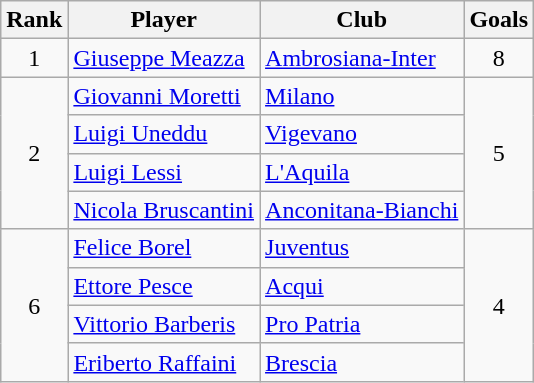<table class="wikitable sortable" style="text-align:center">
<tr>
<th>Rank</th>
<th>Player</th>
<th>Club</th>
<th>Goals</th>
</tr>
<tr>
<td>1</td>
<td align="left"><strong></strong> <a href='#'>Giuseppe Meazza</a></td>
<td align="left"><a href='#'>Ambrosiana-Inter</a></td>
<td>8</td>
</tr>
<tr>
<td rowspan="4">2</td>
<td align="left"><strong></strong> <a href='#'>Giovanni Moretti</a></td>
<td align="left"><a href='#'>Milano</a></td>
<td rowspan="4">5</td>
</tr>
<tr>
<td align="left"><strong></strong> <a href='#'>Luigi Uneddu</a></td>
<td align="left"><a href='#'>Vigevano</a></td>
</tr>
<tr>
<td align="left"><strong></strong> <a href='#'>Luigi Lessi</a></td>
<td align="left"><a href='#'>L'Aquila</a></td>
</tr>
<tr>
<td align="left"><strong></strong> <a href='#'>Nicola Bruscantini</a></td>
<td align="left"><a href='#'>Anconitana-Bianchi</a></td>
</tr>
<tr>
<td rowspan="4">6</td>
<td align="left"><strong></strong> <a href='#'>Felice Borel</a></td>
<td align="left"><a href='#'>Juventus</a></td>
<td rowspan="4">4</td>
</tr>
<tr>
<td align="left"><strong></strong> <a href='#'>Ettore Pesce</a></td>
<td align="left"><a href='#'>Acqui</a></td>
</tr>
<tr>
<td align="left"><strong></strong> <a href='#'>Vittorio Barberis</a></td>
<td align="left"><a href='#'>Pro Patria</a></td>
</tr>
<tr>
<td align="left"><strong></strong> <a href='#'>Eriberto Raffaini</a></td>
<td align="left"><a href='#'>Brescia</a></td>
</tr>
</table>
